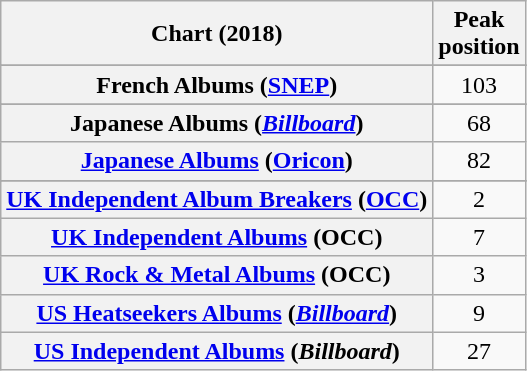<table class="wikitable sortable plainrowheaders" style="text-align:center">
<tr>
<th scope="col">Chart (2018)</th>
<th scope="col">Peak<br> position</th>
</tr>
<tr>
</tr>
<tr>
<th scope="row">French Albums (<a href='#'>SNEP</a>)</th>
<td>103</td>
</tr>
<tr>
</tr>
<tr>
<th scope="row">Japanese Albums (<a href='#'><em>Billboard</em></a>)</th>
<td>68</td>
</tr>
<tr>
<th scope="row"><a href='#'>Japanese Albums</a> (<a href='#'>Oricon</a>)</th>
<td>82</td>
</tr>
<tr>
</tr>
<tr>
</tr>
<tr>
<th scope="row"><a href='#'>UK Independent Album Breakers</a> (<a href='#'>OCC</a>)</th>
<td>2</td>
</tr>
<tr>
<th scope="row"><a href='#'>UK Independent Albums</a> (OCC)</th>
<td>7</td>
</tr>
<tr>
<th scope="row"><a href='#'>UK Rock & Metal Albums</a> (OCC)</th>
<td>3</td>
</tr>
<tr>
<th scope="row"><a href='#'>US Heatseekers Albums</a> (<a href='#'><em>Billboard</em></a>)</th>
<td>9</td>
</tr>
<tr>
<th scope="row"><a href='#'>US Independent Albums</a> (<em>Billboard</em>)</th>
<td>27</td>
</tr>
</table>
